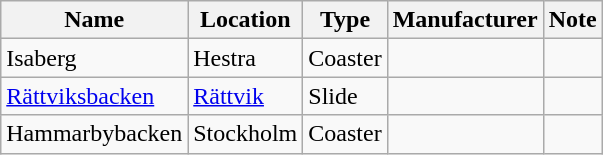<table class="wikitable sortable">
<tr>
<th>Name</th>
<th>Location</th>
<th>Type</th>
<th>Manufacturer</th>
<th>Note</th>
</tr>
<tr>
<td>Isaberg</td>
<td>Hestra</td>
<td>Coaster</td>
<td></td>
<td></td>
</tr>
<tr>
<td><a href='#'>Rättviksbacken</a></td>
<td><a href='#'>Rättvik</a></td>
<td>Slide</td>
<td></td>
<td></td>
</tr>
<tr>
<td>Hammarbybacken</td>
<td>Stockholm</td>
<td>Coaster</td>
<td></td>
<td></td>
</tr>
</table>
